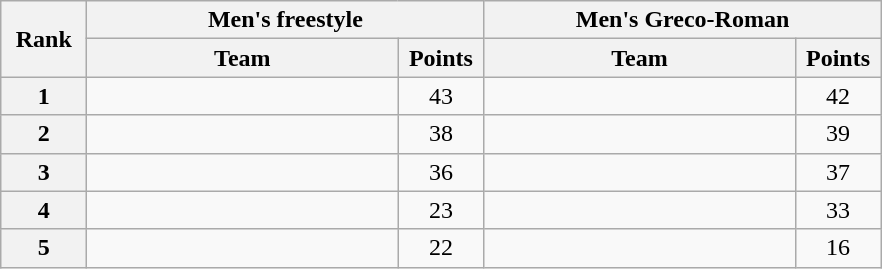<table class="wikitable" style="text-align:center;">
<tr>
<th width=50 rowspan="2">Rank</th>
<th colspan="2">Men's freestyle</th>
<th colspan="2">Men's Greco-Roman</th>
</tr>
<tr>
<th width=200>Team</th>
<th width=50>Points</th>
<th width=200>Team</th>
<th width=50>Points</th>
</tr>
<tr>
<th>1</th>
<td align=left></td>
<td>43</td>
<td align=left></td>
<td>42</td>
</tr>
<tr>
<th>2</th>
<td align=left></td>
<td>38</td>
<td align=left></td>
<td>39</td>
</tr>
<tr>
<th>3</th>
<td align=left></td>
<td>36</td>
<td align=left></td>
<td>37</td>
</tr>
<tr>
<th>4</th>
<td align=left></td>
<td>23</td>
<td align=left></td>
<td>33</td>
</tr>
<tr>
<th>5</th>
<td align=left></td>
<td>22</td>
<td align=left></td>
<td>16</td>
</tr>
</table>
